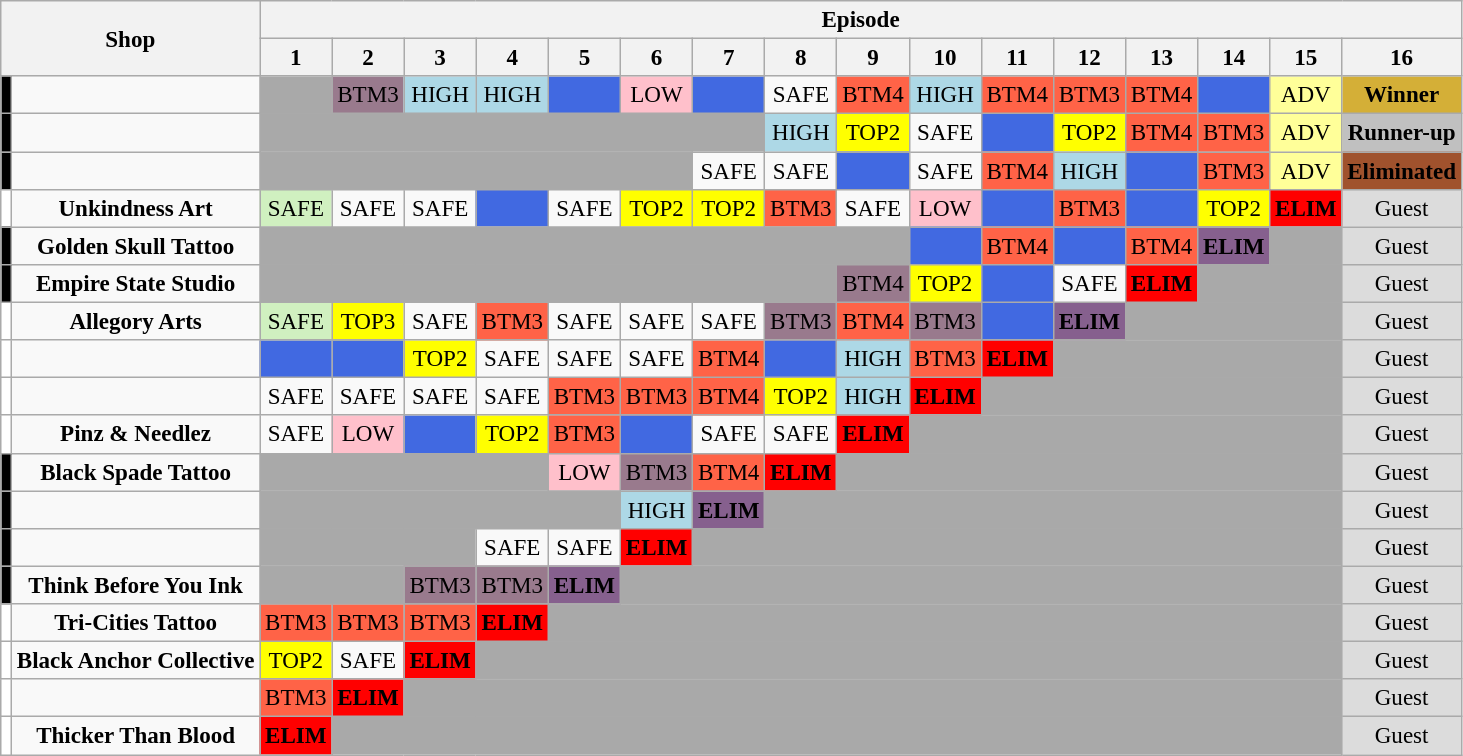<table class="wikitable" style="text-align:center;font-size:96%">
<tr>
<th rowspan=2 colspan=2>Shop</th>
<th colspan=16>Episode</th>
</tr>
<tr>
<th>1</th>
<th>2</th>
<th>3</th>
<th>4</th>
<th>5</th>
<th>6</th>
<th>7</th>
<th>8</th>
<th>9</th>
<th>10</th>
<th>11</th>
<th>12</th>
<th>13</th>
<th>14</th>
<th>15</th>
<th>16</th>
</tr>
<tr>
<td style="background:black"></td>
<td></td>
<td bgcolor="darkgray" colspan="1"></td>
<td style="background:#997A8D;">BTM3</td>
<td style="background:lightblue;">HIGH</td>
<td style="background:lightblue;">HIGH</td>
<td style="background:royalblue;"><strong></strong></td>
<td style="background:pink;">LOW</td>
<td style="background:royalblue;"><strong></strong></td>
<td>SAFE</td>
<td style="background:tomato;">BTM4</td>
<td style="background:lightblue;">HIGH</td>
<td style="background:tomato;">BTM4</td>
<td style="background:tomato;">BTM3</td>
<td style="background:tomato;">BTM4</td>
<td style="background:royalblue;"><strong></strong></td>
<td style="background:#FFFF99;">ADV</td>
<td style="background: #D4AF37" nowrap><strong>Winner</strong></td>
</tr>
<tr>
<td style="background:black"></td>
<td></td>
<td bgcolor="darkgray" colspan="7"></td>
<td style="background:lightblue;">HIGH</td>
<td style="background:yellow ;">TOP2</td>
<td>SAFE</td>
<td style="background:royalblue;"><strong></strong></td>
<td style="background:yellow ;">TOP2</td>
<td style="background:tomato;">BTM4</td>
<td style="background:tomato;">BTM3</td>
<td style="background:#FFFF99;">ADV</td>
<td style="background:silver" nowrap><strong>Runner-up</strong></td>
</tr>
<tr>
<td style="background:black"></td>
<td></td>
<td bgcolor="darkgray" colspan="6"></td>
<td>SAFE</td>
<td>SAFE</td>
<td style="background:royalblue;"><strong></strong></td>
<td>SAFE</td>
<td style="background:tomato;">BTM4</td>
<td style="background:lightblue;">HIGH</td>
<td style="background:royalblue;"><strong></strong></td>
<td style="background:tomato;">BTM3</td>
<td style="background:#FFFF99;">ADV</td>
<td style="background:sienna;"><strong>Eliminated</strong></td>
</tr>
<tr>
<td style="background:white"></td>
<td><strong>Unkindness Art</strong></td>
<td style="background:#D0F0C0;">SAFE</td>
<td>SAFE</td>
<td>SAFE</td>
<td style="background:royalblue;"><strong></strong></td>
<td>SAFE</td>
<td style="background:yellow ;">TOP2</td>
<td style="background:yellow ;">TOP2</td>
<td style="background:tomato;">BTM3</td>
<td>SAFE</td>
<td style="background:pink;">LOW</td>
<td style="background:royalblue;"><strong></strong></td>
<td style="background:tomato;">BTM3</td>
<td style="background:royalblue;"><strong></strong></td>
<td style="background:yellow ;">TOP2</td>
<td style="background:red;"><strong>ELIM</strong></td>
<td bgcolor="gainsboro">Guest</td>
</tr>
<tr>
<td style="background:black"></td>
<td><strong>Golden Skull Tattoo</strong></td>
<td bgcolor="darkgray" colspan="9"></td>
<td style="background:royalblue;"><strong></strong></td>
<td style="background:tomato;">BTM4</td>
<td style="background:royalblue;"><strong></strong></td>
<td style="background:tomato;">BTM4</td>
<td style="background:#86608E;"><strong>ELIM</strong></td>
<td bgcolor="darkgray" colspan="1"></td>
<td bgcolor="gainsboro">Guest</td>
</tr>
<tr>
<td style="background:black"></td>
<td><strong>Empire State Studio</strong></td>
<td bgcolor="darkgray" colspan="8"></td>
<td style="background:#997A8D;">BTM4</td>
<td style="background:yellow ;">TOP2</td>
<td style="background:royalblue;"><strong></strong></td>
<td>SAFE</td>
<td style="background:red;"><strong>ELIM</strong></td>
<td bgcolor="darkgray" colspan="2"></td>
<td bgcolor="gainsboro">Guest</td>
</tr>
<tr>
<td style="background:white"></td>
<td><strong>Allegory Arts</strong></td>
<td style="background:#D0F0C0;">SAFE</td>
<td style="background:yellow ;">TOP3</td>
<td>SAFE</td>
<td style="background:tomato;">BTM3</td>
<td>SAFE</td>
<td>SAFE</td>
<td>SAFE</td>
<td style="background:#997A8D;">BTM3</td>
<td style="background:tomato;">BTM4</td>
<td style="background:#997A8D;">BTM3</td>
<td style="background:royalblue;"><strong></strong></td>
<td style="background:#86608E;"><strong>ELIM</strong></td>
<td bgcolor="darkgray" colspan="3"></td>
<td bgcolor="gainsboro">Guest</td>
</tr>
<tr>
<td style="background:white"></td>
<td></td>
<td style="background:royalblue;"><strong></strong></td>
<td style="background:royalblue;"><strong></strong></td>
<td style="background:yellow ;">TOP2</td>
<td>SAFE</td>
<td>SAFE</td>
<td>SAFE</td>
<td style="background:tomato;">BTM4</td>
<td style="background:royalblue;"><strong></strong></td>
<td style="background:lightblue;">HIGH</td>
<td style="background:tomato;">BTM3</td>
<td style="background:red;"><strong>ELIM</strong></td>
<td bgcolor="darkgray" colspan="4"></td>
<td bgcolor="gainsboro">Guest</td>
</tr>
<tr>
<td style="background:white"></td>
<td></td>
<td>SAFE</td>
<td>SAFE</td>
<td>SAFE</td>
<td>SAFE</td>
<td style="background:tomato;">BTM3</td>
<td style="background:tomato;">BTM3</td>
<td style="background:tomato;">BTM4</td>
<td style="background:yellow ;">TOP2</td>
<td style="background:lightblue;">HIGH</td>
<td style="background:red;"><strong>ELIM</strong></td>
<td bgcolor="darkgray" colspan="5"></td>
<td bgcolor="gainsboro">Guest</td>
</tr>
<tr>
<td style="background:white"></td>
<td><strong>Pinz & Needlez</strong></td>
<td>SAFE</td>
<td style="background:pink;">LOW</td>
<td style="background:royalblue;"><strong></strong></td>
<td style="background:yellow ;">TOP2</td>
<td style="background:tomato;">BTM3</td>
<td style="background:royalblue;"><strong></strong></td>
<td>SAFE</td>
<td>SAFE</td>
<td style="background:red;"><strong>ELIM</strong></td>
<td bgcolor="darkgray" colspan="6"></td>
<td bgcolor="gainsboro">Guest</td>
</tr>
<tr>
<td style="background:black"></td>
<td><strong>Black Spade Tattoo</strong></td>
<td bgcolor="darkgray" colspan="4"></td>
<td style="background:pink;">LOW</td>
<td style="background:#997A8D;">BTM3</td>
<td style="background:tomato;">BTM4</td>
<td style="background:red;"><strong>ELIM</strong></td>
<td bgcolor="darkgray" colspan="7"></td>
<td bgcolor="gainsboro">Guest</td>
</tr>
<tr>
<td style="background:black"></td>
<td></td>
<td bgcolor="darkgray" colspan="5"></td>
<td style="background:lightblue;">HIGH</td>
<td style="background:#86608E;"><strong>ELIM</strong></td>
<td bgcolor="darkgray" colspan="8"></td>
<td bgcolor="gainsboro">Guest</td>
</tr>
<tr>
<td style="background:black"></td>
<td></td>
<td bgcolor="darkgray" colspan="3"></td>
<td>SAFE</td>
<td>SAFE</td>
<td style="background:red;"><strong>ELIM</strong></td>
<td bgcolor="darkgray" colspan="9"></td>
<td bgcolor="gainsboro">Guest</td>
</tr>
<tr>
<td style="background:black"></td>
<td><strong>Think Before You Ink</strong></td>
<td bgcolor="darkgray" colspan="2"></td>
<td style="background:#997A8D;">BTM3</td>
<td style="background:#997A8D;">BTM3</td>
<td style="background:#86608E;"><strong>ELIM</strong></td>
<td bgcolor="darkgray" colspan="10"></td>
<td bgcolor="gainsboro">Guest</td>
</tr>
<tr>
<td style="background:white"></td>
<td><strong>Tri-Cities Tattoo</strong></td>
<td style="background:tomato;">BTM3</td>
<td style="background:tomato;">BTM3</td>
<td style="background:tomato;">BTM3</td>
<td style="background:red;"><strong>ELIM</strong></td>
<td bgcolor="darkgray" colspan="11"></td>
<td bgcolor="gainsboro">Guest</td>
</tr>
<tr>
<td style="background:white"></td>
<td><strong>Black Anchor Collective</strong></td>
<td style="background:yellow ;">TOP2</td>
<td>SAFE</td>
<td style="background:red;"><strong>ELIM</strong></td>
<td bgcolor="darkgray" colspan="12"></td>
<td bgcolor="gainsboro">Guest</td>
</tr>
<tr>
<td style="background:white"></td>
<td></td>
<td style="background:tomato;">BTM3</td>
<td style="background:red;"><strong>ELIM</strong></td>
<td bgcolor="darkgray" colspan="13"></td>
<td bgcolor="gainsboro">Guest</td>
</tr>
<tr>
<td style="background:white"></td>
<td><strong>Thicker Than Blood</strong></td>
<td style="background:red;"><strong>ELIM</strong></td>
<td bgcolor="darkgray" colspan="14"></td>
<td bgcolor="gainsboro">Guest</td>
</tr>
</table>
